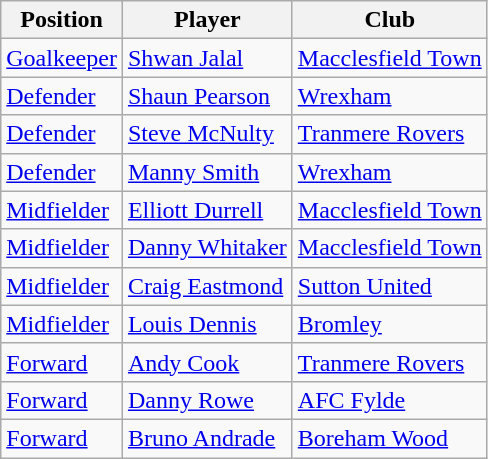<table class=wikitable style="text-align:center">
<tr>
<th>Position</th>
<th>Player</th>
<th>Club</th>
</tr>
<tr>
<td align=left><a href='#'>Goalkeeper</a></td>
<td align=left><a href='#'>Shwan Jalal</a></td>
<td align=left><a href='#'>Macclesfield Town</a></td>
</tr>
<tr>
<td align=left><a href='#'>Defender</a></td>
<td align=left><a href='#'>Shaun Pearson</a></td>
<td align=left><a href='#'>Wrexham</a></td>
</tr>
<tr>
<td align=left><a href='#'>Defender</a></td>
<td align=left><a href='#'>Steve McNulty</a></td>
<td align=left><a href='#'>Tranmere Rovers</a></td>
</tr>
<tr>
<td align=left><a href='#'>Defender</a></td>
<td align=left><a href='#'>Manny Smith</a></td>
<td align=left><a href='#'>Wrexham</a></td>
</tr>
<tr>
<td align=left><a href='#'>Midfielder</a></td>
<td align=left><a href='#'>Elliott Durrell</a></td>
<td align=left><a href='#'>Macclesfield Town</a></td>
</tr>
<tr>
<td align=left><a href='#'>Midfielder</a></td>
<td align=left><a href='#'>Danny Whitaker</a></td>
<td align=left><a href='#'>Macclesfield Town</a></td>
</tr>
<tr>
<td align=left><a href='#'>Midfielder</a></td>
<td align=left><a href='#'>Craig Eastmond</a></td>
<td align=left><a href='#'>Sutton United</a></td>
</tr>
<tr>
<td align=left><a href='#'>Midfielder</a></td>
<td align=left><a href='#'>Louis Dennis</a></td>
<td align=left><a href='#'>Bromley</a></td>
</tr>
<tr>
<td align=left><a href='#'>Forward</a></td>
<td align=left><a href='#'>Andy Cook</a></td>
<td align=left><a href='#'>Tranmere Rovers</a></td>
</tr>
<tr>
<td align=left><a href='#'>Forward</a></td>
<td align=left><a href='#'>Danny Rowe</a></td>
<td align=left><a href='#'>AFC Fylde</a></td>
</tr>
<tr>
<td align=left><a href='#'>Forward</a></td>
<td align=left><a href='#'>Bruno Andrade</a></td>
<td align=left><a href='#'>Boreham Wood</a></td>
</tr>
</table>
